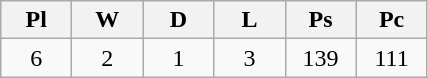<table class="wikitable"  style="text-align:center" width="">
<tr>
<th width=40px>Pl</th>
<th width=40px>W</th>
<th width=40px>D</th>
<th width=40px>L</th>
<th width=40px>Ps</th>
<th width=40px>Pc</th>
</tr>
<tr>
<td>6</td>
<td>2</td>
<td>1</td>
<td>3</td>
<td>139</td>
<td>111</td>
</tr>
</table>
